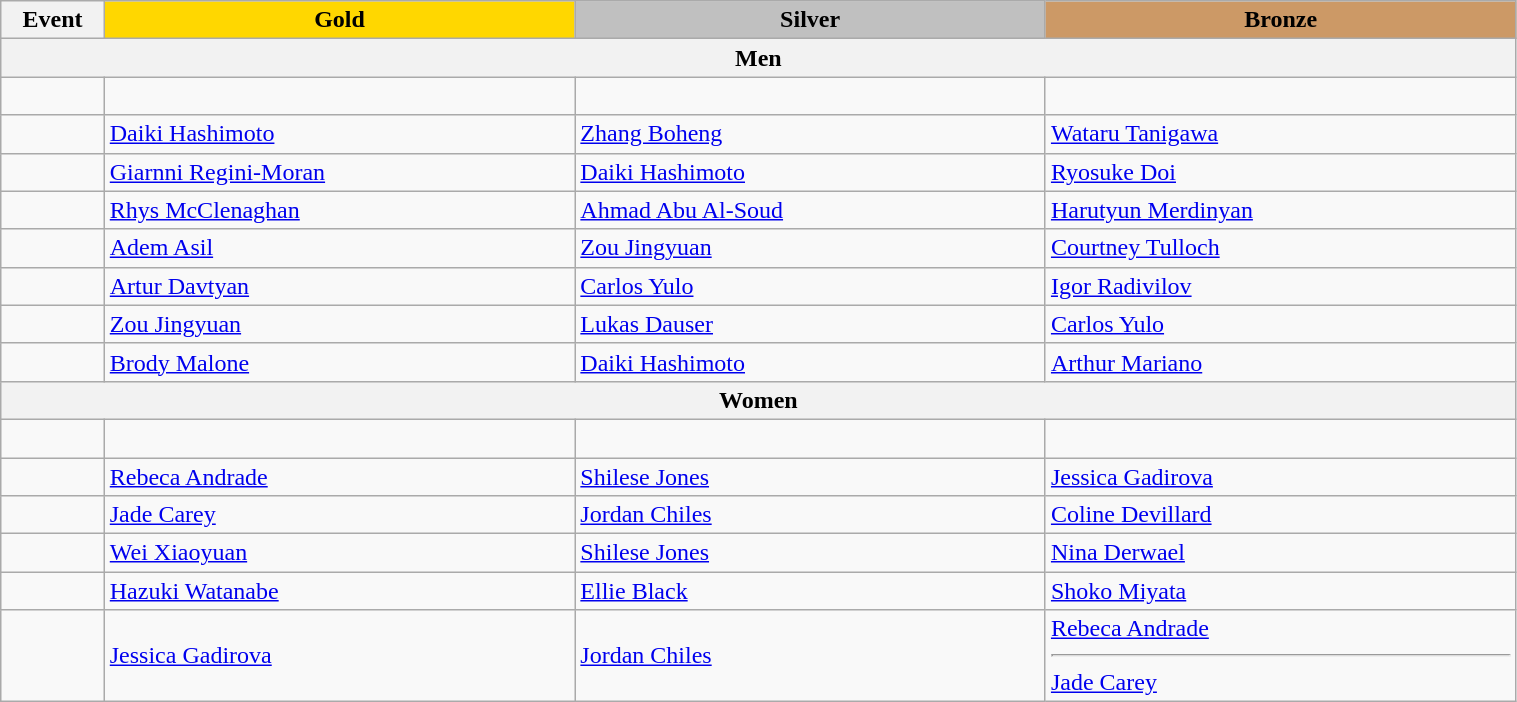<table style="width:80%;" class="wikitable">
<tr>
<th style="text-align:center; width:2%;">Event</th>
<td style="text-align:center; width:15%; background:gold;"><strong>Gold</strong></td>
<td style="text-align:center; width:15%; background:silver;"><strong>Silver</strong></td>
<td style="text-align:center; width:15%; background:#c96;"><strong>Bronze</strong></td>
</tr>
<tr>
<th colspan=4><strong>Men</strong></th>
</tr>
<tr>
<td><br></td>
<td><br></td>
<td><br></td>
<td><br></td>
</tr>
<tr>
<td><br></td>
<td> <a href='#'>Daiki Hashimoto</a></td>
<td> <a href='#'>Zhang Boheng</a></td>
<td> <a href='#'>Wataru Tanigawa</a></td>
</tr>
<tr>
<td><br></td>
<td> <a href='#'>Giarnni Regini-Moran</a></td>
<td> <a href='#'>Daiki Hashimoto</a></td>
<td> <a href='#'>Ryosuke Doi</a></td>
</tr>
<tr>
<td><br></td>
<td> <a href='#'>Rhys McClenaghan</a></td>
<td> <a href='#'>Ahmad Abu Al-Soud</a></td>
<td> <a href='#'>Harutyun Merdinyan</a></td>
</tr>
<tr>
<td><br></td>
<td> <a href='#'>Adem Asil</a></td>
<td> <a href='#'>Zou Jingyuan</a></td>
<td> <a href='#'>Courtney Tulloch</a></td>
</tr>
<tr>
<td><br></td>
<td> <a href='#'>Artur Davtyan</a></td>
<td> <a href='#'>Carlos Yulo</a></td>
<td> <a href='#'>Igor Radivilov</a></td>
</tr>
<tr>
<td><br></td>
<td> <a href='#'>Zou Jingyuan</a></td>
<td> <a href='#'>Lukas Dauser</a></td>
<td> <a href='#'>Carlos Yulo</a></td>
</tr>
<tr>
<td><br></td>
<td> <a href='#'>Brody Malone</a></td>
<td> <a href='#'>Daiki Hashimoto</a></td>
<td> <a href='#'>Arthur Mariano</a></td>
</tr>
<tr>
<th colspan=4><strong>Women</strong></th>
</tr>
<tr>
<td><br></td>
<td><br></td>
<td><br></td>
<td><br></td>
</tr>
<tr>
<td><br></td>
<td> <a href='#'>Rebeca Andrade</a></td>
<td> <a href='#'>Shilese Jones</a></td>
<td> <a href='#'>Jessica Gadirova</a></td>
</tr>
<tr>
<td><br></td>
<td> <a href='#'>Jade Carey</a></td>
<td> <a href='#'>Jordan Chiles</a></td>
<td> <a href='#'>Coline Devillard</a></td>
</tr>
<tr>
<td><br></td>
<td> <a href='#'>Wei Xiaoyuan</a></td>
<td> <a href='#'>Shilese Jones</a></td>
<td> <a href='#'>Nina Derwael</a></td>
</tr>
<tr>
<td><br></td>
<td> <a href='#'>Hazuki Watanabe</a></td>
<td> <a href='#'>Ellie Black</a></td>
<td> <a href='#'>Shoko Miyata</a></td>
</tr>
<tr>
<td><br></td>
<td> <a href='#'>Jessica Gadirova</a></td>
<td> <a href='#'>Jordan Chiles</a></td>
<td> <a href='#'>Rebeca Andrade</a><hr> <a href='#'>Jade Carey</a></td>
</tr>
</table>
